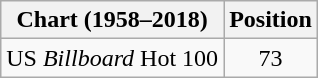<table class="wikitable plainrowheaders">
<tr>
<th>Chart (1958–2018)</th>
<th>Position</th>
</tr>
<tr>
<td>US <em>Billboard</em> Hot 100</td>
<td style="text-align:center;">73</td>
</tr>
</table>
